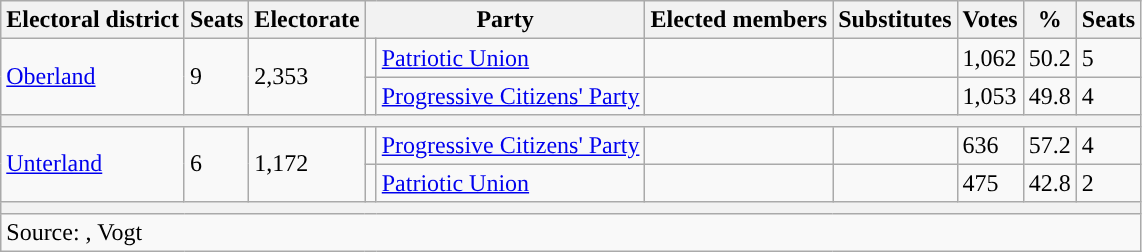<table class="wikitable">
<tr>
<th>Electoral district</th>
<th>Seats</th>
<th>Electorate</th>
<th colspan="2">Party</th>
<th>Elected members</th>
<th>Substitutes</th>
<th>Votes</th>
<th>%</th>
<th>Seats</th>
</tr>
<tr>
<td rowspan="2"><a href='#'>Oberland</a></td>
<td rowspan="2">9</td>
<td rowspan="2">2,353</td>
<td></td>
<td><a href='#'>Patriotic Union</a></td>
<td></td>
<td></td>
<td>1,062</td>
<td>50.2</td>
<td>5</td>
</tr>
<tr>
<td></td>
<td><a href='#'>Progressive Citizens' Party</a></td>
<td></td>
<td></td>
<td>1,053</td>
<td>49.8</td>
<td>4</td>
</tr>
<tr>
<th colspan="10"></th>
</tr>
<tr>
<td rowspan="2"><a href='#'>Unterland</a></td>
<td rowspan="2">6</td>
<td rowspan="2">1,172</td>
<td></td>
<td><a href='#'>Progressive Citizens' Party</a></td>
<td></td>
<td></td>
<td>636</td>
<td>57.2</td>
<td>4</td>
</tr>
<tr>
<td></td>
<td><a href='#'>Patriotic Union</a></td>
<td></td>
<td></td>
<td>475</td>
<td>42.8</td>
<td>2</td>
</tr>
<tr>
<th colspan="10"></th>
</tr>
<tr>
<td colspan="10">Source: , Vogt</td>
</tr>
</table>
